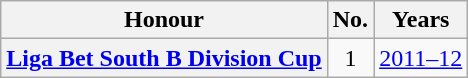<table class="wikitable plainrowheaders">
<tr>
<th scope=col>Honour</th>
<th scope=col>No.</th>
<th scope=col>Years</th>
</tr>
<tr>
<th scope=row><a href='#'>Liga Bet South B Division Cup</a></th>
<td align=center>1</td>
<td><a href='#'>2011–12</a></td>
</tr>
</table>
